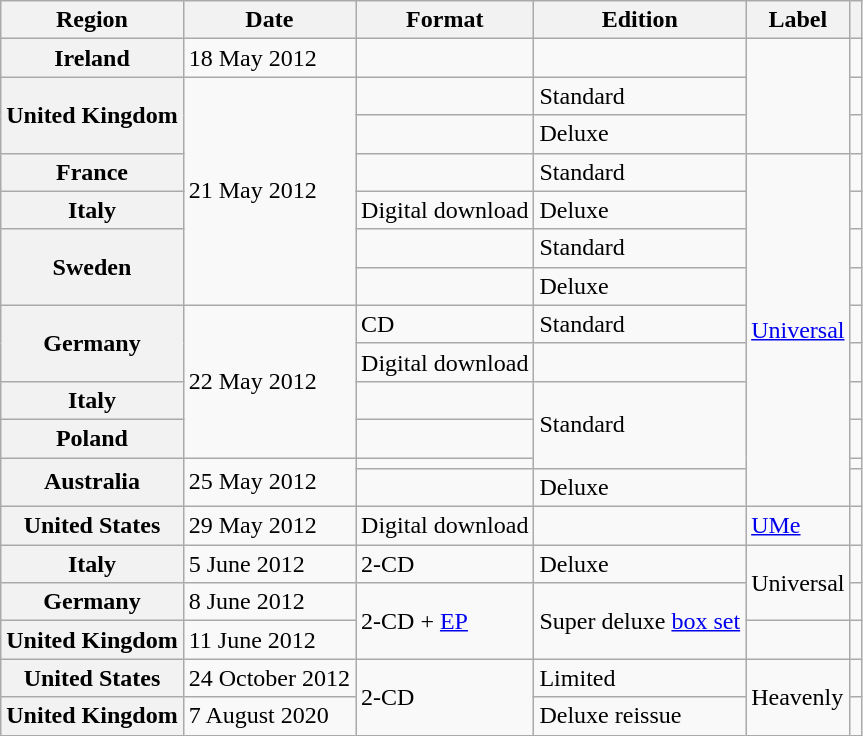<table class="wikitable plainrowheaders">
<tr>
<th scope="col">Region</th>
<th scope="col">Date</th>
<th scope="col">Format</th>
<th scope="col">Edition</th>
<th scope="col">Label</th>
<th scope="col"></th>
</tr>
<tr>
<th scope="row">Ireland</th>
<td>18 May 2012</td>
<td></td>
<td></td>
<td rowspan="3"></td>
<td align="center"></td>
</tr>
<tr>
<th scope="row" rowspan="2">United Kingdom</th>
<td rowspan="6">21 May 2012</td>
<td></td>
<td>Standard</td>
<td align="center"></td>
</tr>
<tr>
<td></td>
<td>Deluxe</td>
<td align="center"></td>
</tr>
<tr>
<th scope="row">France</th>
<td></td>
<td>Standard</td>
<td rowspan="10"><a href='#'>Universal</a></td>
<td align="center"></td>
</tr>
<tr>
<th scope="row">Italy</th>
<td>Digital download</td>
<td>Deluxe</td>
<td align="center"></td>
</tr>
<tr>
<th scope="row" rowspan="2">Sweden</th>
<td></td>
<td>Standard</td>
<td align="center"></td>
</tr>
<tr>
<td></td>
<td>Deluxe</td>
<td align="center"></td>
</tr>
<tr>
<th scope="row" rowspan="2">Germany</th>
<td rowspan="4">22 May 2012</td>
<td>CD</td>
<td>Standard</td>
<td align="center"></td>
</tr>
<tr>
<td>Digital download</td>
<td></td>
<td align="center"></td>
</tr>
<tr>
<th scope="row">Italy</th>
<td></td>
<td rowspan="3">Standard</td>
<td align="center"></td>
</tr>
<tr>
<th scope="row">Poland</th>
<td></td>
<td align="center"></td>
</tr>
<tr>
<th scope="row" rowspan="2">Australia</th>
<td rowspan="2">25 May 2012</td>
<td></td>
<td align="center"></td>
</tr>
<tr>
<td></td>
<td>Deluxe</td>
<td align="center"></td>
</tr>
<tr>
<th scope="row">United States</th>
<td>29 May 2012</td>
<td>Digital download</td>
<td></td>
<td><a href='#'>UMe</a></td>
<td align="center"></td>
</tr>
<tr>
<th scope="row">Italy</th>
<td>5 June 2012</td>
<td>2-CD</td>
<td>Deluxe</td>
<td rowspan="2">Universal</td>
<td align="center"></td>
</tr>
<tr>
<th scope="row">Germany</th>
<td>8 June 2012</td>
<td rowspan="2">2-CD + <a href='#'>EP</a></td>
<td rowspan="2">Super deluxe <a href='#'>box set</a></td>
<td align="center"></td>
</tr>
<tr>
<th scope="row">United Kingdom</th>
<td>11 June 2012</td>
<td></td>
<td align="center"></td>
</tr>
<tr>
<th scope="row">United States</th>
<td>24 October 2012</td>
<td rowspan="2">2-CD</td>
<td>Limited</td>
<td rowspan="2">Heavenly</td>
<td align="center"></td>
</tr>
<tr>
<th scope="row">United Kingdom</th>
<td>7 August 2020</td>
<td>Deluxe reissue</td>
<td align="center"></td>
</tr>
</table>
